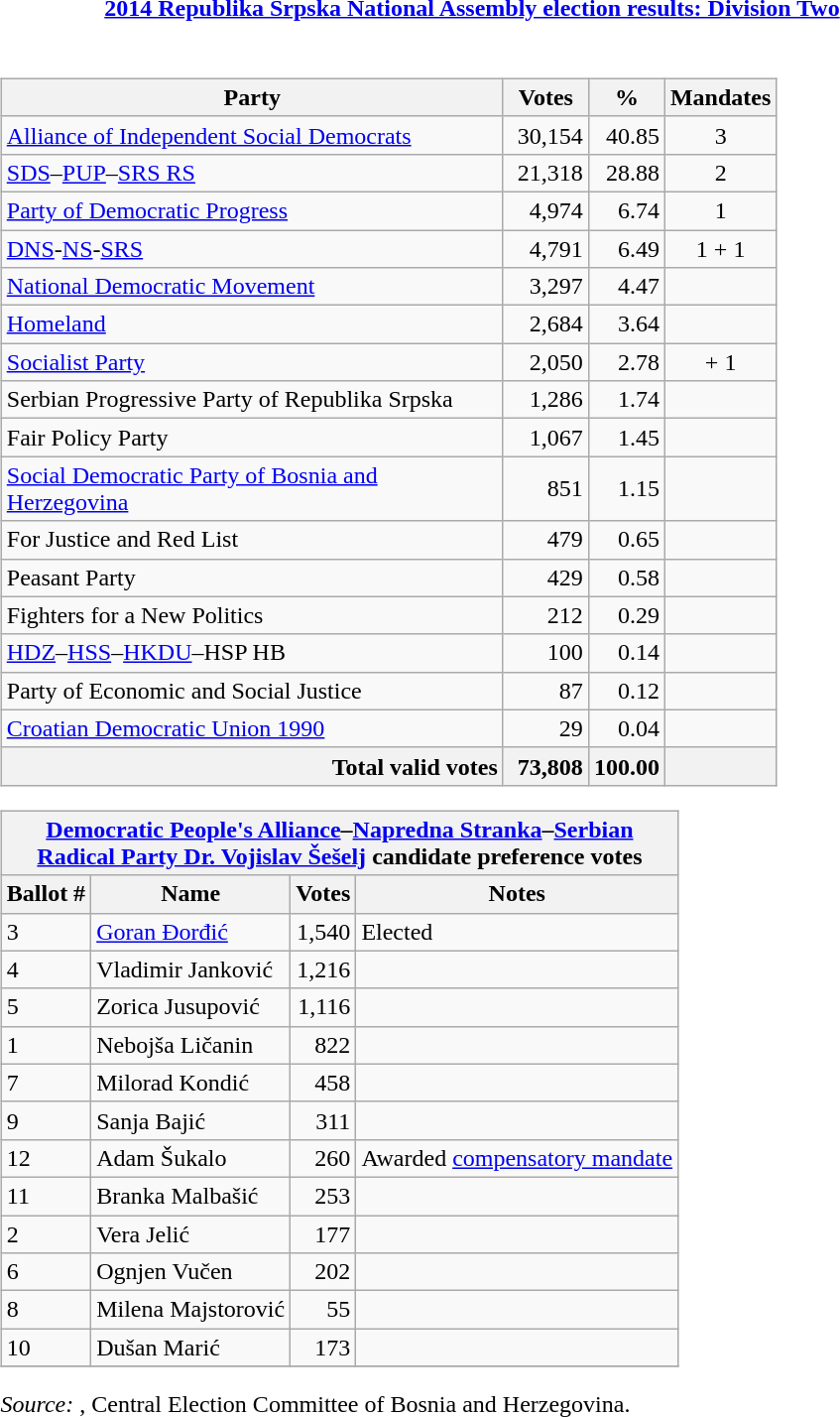<table class="toccolours collapsible collapsed" style="min-width:40em">
<tr>
<th><a href='#'>2014 Republika Srpska National Assembly election results: Division Two</a></th>
</tr>
<tr>
<td><br><table class="wikitable">
<tr>
<th style="width: 330px">Party</th>
<th style="width: 50px">Votes</th>
<th style="width: 40px">%</th>
<th style="width: 40px">Mandates</th>
</tr>
<tr>
<td style="text-align: left"><a href='#'>Alliance of Independent Social Democrats</a></td>
<td style="text-align: right">30,154</td>
<td style="text-align: right">40.85</td>
<td style="text-align: center">3</td>
</tr>
<tr>
<td style="text-align: left"><a href='#'>SDS</a>–<a href='#'>PUP</a>–<a href='#'>SRS RS</a></td>
<td style="text-align: right">21,318</td>
<td style="text-align: right">28.88</td>
<td style="text-align: center">2</td>
</tr>
<tr>
<td style="text-align: left"><a href='#'>Party of Democratic Progress</a></td>
<td style="text-align:right;">4,974</td>
<td style="text-align:right;">6.74</td>
<td style="text-align:center;">1</td>
</tr>
<tr>
<td style="text-align: left"><a href='#'>DNS</a>-<a href='#'>NS</a>-<a href='#'>SRS</a></td>
<td style="text-align:right;">4,791</td>
<td style="text-align:right;">6.49</td>
<td style="text-align:center;">1 + 1</td>
</tr>
<tr>
<td style="text-align: left"><a href='#'>National Democratic Movement</a></td>
<td style="text-align:right;">3,297</td>
<td style="text-align:right;">4.47</td>
<td style="text-align:right;"></td>
</tr>
<tr>
<td style="text-align: left"><a href='#'>Homeland</a></td>
<td style="text-align:right;">2,684</td>
<td style="text-align:right;">3.64</td>
<td style="text-align:right;"></td>
</tr>
<tr>
<td style="text-align: left"><a href='#'>Socialist Party</a></td>
<td style="text-align:right;">2,050</td>
<td style="text-align:right;">2.78</td>
<td style="text-align:center;">+ 1</td>
</tr>
<tr>
<td style="text-align: left">Serbian Progressive Party of Republika Srpska</td>
<td style="text-align:right;">1,286</td>
<td style="text-align:right;">1.74</td>
<td style="text-align:right;"></td>
</tr>
<tr>
<td style="text-align: left">Fair Policy Party</td>
<td style="text-align:right;">1,067</td>
<td style="text-align:right;">1.45</td>
<td style="text-align:right;"></td>
</tr>
<tr>
<td style="text-align: left"><a href='#'>Social Democratic Party of Bosnia and Herzegovina</a></td>
<td style="text-align:right;">851</td>
<td style="text-align:right;">1.15</td>
<td style="text-align:right;"></td>
</tr>
<tr>
<td style="text-align: left">For Justice and Red List</td>
<td style="text-align:right;">479</td>
<td style="text-align:right;">0.65</td>
<td style="text-align:right;"></td>
</tr>
<tr>
<td style="text-align: left">Peasant Party</td>
<td style="text-align:right;">429</td>
<td style="text-align:right;">0.58</td>
<td style="text-align:right;"></td>
</tr>
<tr>
<td style="text-align: left">Fighters for a New Politics</td>
<td style="text-align:right;">212</td>
<td style="text-align:right;">0.29</td>
<td style="text-align:right;"></td>
</tr>
<tr>
<td style="text-align: left"><a href='#'>HDZ</a>–<a href='#'>HSS</a>–<a href='#'>HKDU</a>–HSP HB</td>
<td style="text-align:right;">100</td>
<td style="text-align:right;">0.14</td>
<td style="text-align:right;"></td>
</tr>
<tr>
<td style="text-align: left">Party of Economic and Social Justice</td>
<td style="text-align:right;">87</td>
<td style="text-align:right;">0.12</td>
<td style="text-align:right;"></td>
</tr>
<tr>
<td style="text-align: left"><a href='#'>Croatian Democratic Union 1990</a></td>
<td style="text-align:right;">29</td>
<td style="text-align:right;">0.04</td>
<td style="text-align:right;"></td>
</tr>
<tr style="background-color:white">
<th style="text-align:right;">Total valid votes</th>
<th style="text-align:right;">73,808</th>
<th style="text-align:right;">100.00</th>
<th style="text-align:right;"></th>
</tr>
</table>
<table class="wikitable">
<tr>
<th colspan="4" style="width: 369px"><a href='#'>Democratic People's Alliance</a>–<a href='#'>Napredna Stranka</a>–<a href='#'>Serbian Radical Party Dr. Vojislav Šešelj</a> candidate preference votes</th>
</tr>
<tr>
<th>Ballot #</th>
<th>Name</th>
<th>Votes</th>
<th>Notes</th>
</tr>
<tr>
<td>3</td>
<td><a href='#'>Goran Đorđić</a></td>
<td style="text-align:right;">1,540</td>
<td>Elected</td>
</tr>
<tr>
<td>4</td>
<td>Vladimir Janković</td>
<td style="text-align:right;">1,216</td>
<td></td>
</tr>
<tr>
<td>5</td>
<td>Zorica Jusupović</td>
<td style="text-align:right;">1,116</td>
<td></td>
</tr>
<tr>
<td>1</td>
<td>Nebojša Ličanin</td>
<td style="text-align:right;">822</td>
<td></td>
</tr>
<tr>
<td>7</td>
<td>Milorad Kondić</td>
<td style="text-align:right;">458</td>
<td></td>
</tr>
<tr>
<td>9</td>
<td>Sanja Bajić</td>
<td style="text-align:right;">311</td>
<td></td>
</tr>
<tr>
<td>12</td>
<td>Adam Šukalo</td>
<td style="text-align:right;">260</td>
<td>Awarded <a href='#'>compensatory mandate</a></td>
</tr>
<tr>
<td>11</td>
<td>Branka Malbašić</td>
<td style="text-align:right;">253</td>
<td></td>
</tr>
<tr>
<td>2</td>
<td>Vera Jelić</td>
<td style="text-align:right;">177</td>
<td></td>
</tr>
<tr>
<td>6</td>
<td>Ognjen Vučen</td>
<td style="text-align:right;">202</td>
<td></td>
</tr>
<tr>
<td>8</td>
<td>Milena Majstorović</td>
<td style="text-align:right;">55</td>
<td></td>
</tr>
<tr>
<td>10</td>
<td>Dušan Marić</td>
<td style="text-align:right;">173</td>
<td></td>
</tr>
<tr>
</tr>
</table>
<em>Source: </em>, Central Election Committee of Bosnia and Herzegovina.</td>
</tr>
</table>
